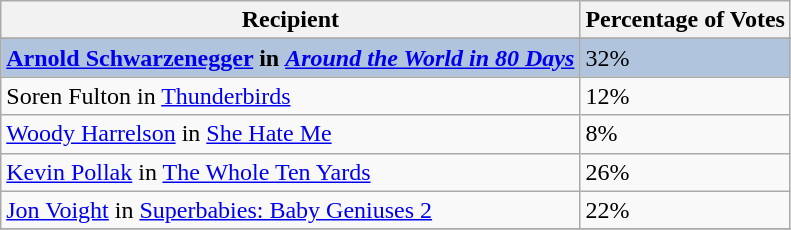<table class="wikitable sortable plainrowheaders" align="centre">
<tr>
<th>Recipient</th>
<th>Percentage of Votes</th>
</tr>
<tr>
</tr>
<tr style="background:#B0C4DE;">
<td><strong><a href='#'>Arnold Schwarzenegger</a> in <em><a href='#'>Around the World in 80 Days</a><strong><em></td>
<td></strong>32%<strong></td>
</tr>
<tr>
<td>Soren Fulton in </em><a href='#'>Thunderbirds</a><em></td>
<td>12%</td>
</tr>
<tr>
<td><a href='#'>Woody Harrelson</a> in </em><a href='#'>She Hate Me</a><em></td>
<td>8%</td>
</tr>
<tr>
<td><a href='#'>Kevin Pollak</a> in </em><a href='#'>The Whole Ten Yards</a><em></td>
<td>26%</td>
</tr>
<tr>
<td><a href='#'>Jon Voight</a> in </em><a href='#'>Superbabies: Baby Geniuses 2</a><em></td>
<td>22%</td>
</tr>
<tr>
</tr>
</table>
